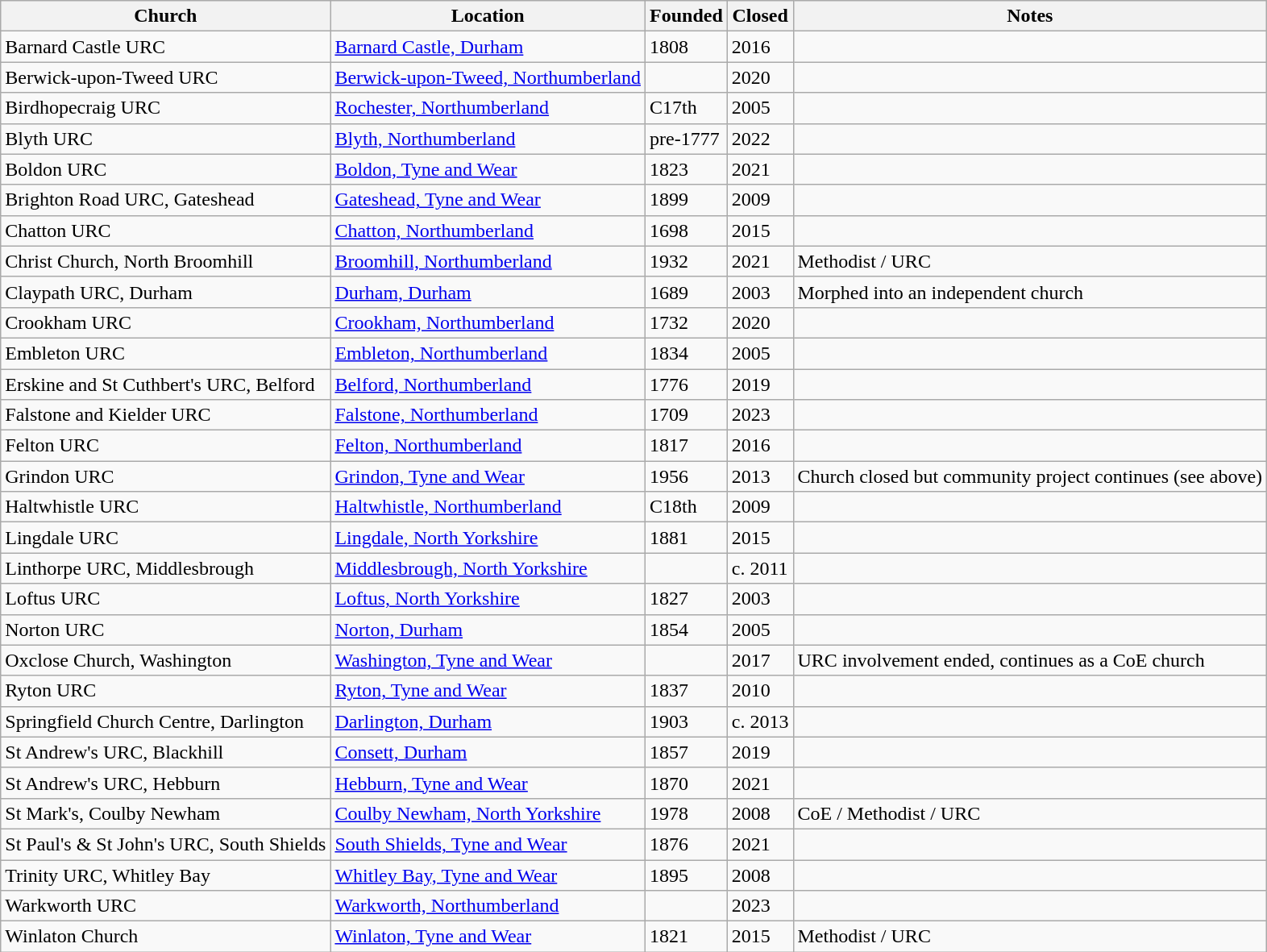<table class="wikitable sortable">
<tr>
<th>Church</th>
<th>Location</th>
<th>Founded</th>
<th>Closed</th>
<th>Notes</th>
</tr>
<tr>
<td>Barnard Castle URC</td>
<td><a href='#'>Barnard Castle, Durham</a></td>
<td>1808</td>
<td>2016</td>
<td></td>
</tr>
<tr>
<td>Berwick-upon-Tweed URC</td>
<td><a href='#'>Berwick-upon-Tweed, Northumberland</a></td>
<td></td>
<td>2020</td>
<td></td>
</tr>
<tr>
<td>Birdhopecraig URC</td>
<td><a href='#'>Rochester, Northumberland</a></td>
<td>C17th</td>
<td>2005</td>
<td></td>
</tr>
<tr>
<td>Blyth URC</td>
<td><a href='#'>Blyth, Northumberland</a></td>
<td>pre-1777</td>
<td>2022</td>
<td></td>
</tr>
<tr>
<td>Boldon URC</td>
<td><a href='#'>Boldon, Tyne and Wear</a></td>
<td>1823</td>
<td>2021</td>
<td></td>
</tr>
<tr>
<td>Brighton Road URC, Gateshead</td>
<td><a href='#'>Gateshead, Tyne and Wear</a></td>
<td>1899</td>
<td>2009</td>
<td></td>
</tr>
<tr>
<td>Chatton URC</td>
<td><a href='#'>Chatton, Northumberland</a></td>
<td>1698</td>
<td>2015</td>
<td></td>
</tr>
<tr>
<td>Christ Church, North Broomhill</td>
<td><a href='#'>Broomhill, Northumberland</a></td>
<td>1932</td>
<td>2021</td>
<td>Methodist / URC</td>
</tr>
<tr>
<td>Claypath URC, Durham</td>
<td><a href='#'>Durham, Durham</a></td>
<td>1689</td>
<td>2003</td>
<td>Morphed into an independent church</td>
</tr>
<tr>
<td>Crookham URC</td>
<td><a href='#'>Crookham, Northumberland</a></td>
<td>1732</td>
<td>2020</td>
<td></td>
</tr>
<tr>
<td>Embleton URC</td>
<td><a href='#'>Embleton, Northumberland</a></td>
<td>1834</td>
<td>2005</td>
<td></td>
</tr>
<tr>
<td>Erskine and St Cuthbert's URC, Belford</td>
<td><a href='#'>Belford, Northumberland</a></td>
<td>1776</td>
<td>2019</td>
<td></td>
</tr>
<tr>
<td>Falstone and Kielder URC</td>
<td><a href='#'>Falstone, Northumberland</a></td>
<td>1709</td>
<td>2023</td>
<td></td>
</tr>
<tr>
<td>Felton URC</td>
<td><a href='#'>Felton, Northumberland</a></td>
<td>1817</td>
<td>2016</td>
<td></td>
</tr>
<tr>
<td>Grindon URC</td>
<td><a href='#'>Grindon, Tyne and Wear</a></td>
<td>1956</td>
<td>2013</td>
<td>Church closed but community project continues (see above)</td>
</tr>
<tr>
<td>Haltwhistle URC</td>
<td><a href='#'>Haltwhistle, Northumberland</a></td>
<td>C18th</td>
<td>2009</td>
<td></td>
</tr>
<tr>
<td>Lingdale URC</td>
<td><a href='#'>Lingdale, North Yorkshire</a></td>
<td>1881</td>
<td>2015</td>
<td></td>
</tr>
<tr>
<td>Linthorpe URC, Middlesbrough</td>
<td><a href='#'>Middlesbrough, North Yorkshire</a></td>
<td></td>
<td>c. 2011</td>
<td></td>
</tr>
<tr>
<td>Loftus URC</td>
<td><a href='#'>Loftus, North Yorkshire</a></td>
<td>1827</td>
<td>2003</td>
<td></td>
</tr>
<tr>
<td>Norton URC</td>
<td><a href='#'>Norton, Durham</a></td>
<td>1854</td>
<td>2005</td>
<td></td>
</tr>
<tr>
<td>Oxclose Church, Washington</td>
<td><a href='#'>Washington, Tyne and Wear</a></td>
<td></td>
<td>2017</td>
<td>URC involvement ended, continues as a CoE church</td>
</tr>
<tr>
<td>Ryton URC</td>
<td><a href='#'>Ryton, Tyne and Wear</a></td>
<td>1837</td>
<td>2010</td>
<td></td>
</tr>
<tr>
<td>Springfield Church Centre, Darlington</td>
<td><a href='#'>Darlington, Durham</a></td>
<td>1903</td>
<td>c. 2013</td>
<td></td>
</tr>
<tr>
<td>St Andrew's URC, Blackhill</td>
<td><a href='#'>Consett, Durham</a></td>
<td>1857</td>
<td>2019</td>
<td></td>
</tr>
<tr>
<td>St Andrew's URC, Hebburn</td>
<td><a href='#'>Hebburn, Tyne and Wear</a></td>
<td>1870</td>
<td>2021</td>
<td></td>
</tr>
<tr>
<td>St Mark's, Coulby Newham</td>
<td><a href='#'>Coulby Newham, North Yorkshire</a></td>
<td>1978</td>
<td>2008</td>
<td>CoE / Methodist / URC</td>
</tr>
<tr>
<td>St Paul's & St John's URC, South Shields</td>
<td><a href='#'>South Shields, Tyne and Wear</a></td>
<td>1876</td>
<td>2021</td>
<td></td>
</tr>
<tr>
<td>Trinity URC, Whitley Bay</td>
<td><a href='#'>Whitley Bay, Tyne and Wear</a></td>
<td>1895</td>
<td>2008</td>
<td></td>
</tr>
<tr>
<td>Warkworth URC</td>
<td><a href='#'>Warkworth, Northumberland</a></td>
<td></td>
<td>2023</td>
<td></td>
</tr>
<tr>
<td>Winlaton Church</td>
<td><a href='#'>Winlaton, Tyne and Wear</a></td>
<td>1821</td>
<td>2015</td>
<td>Methodist / URC</td>
</tr>
</table>
